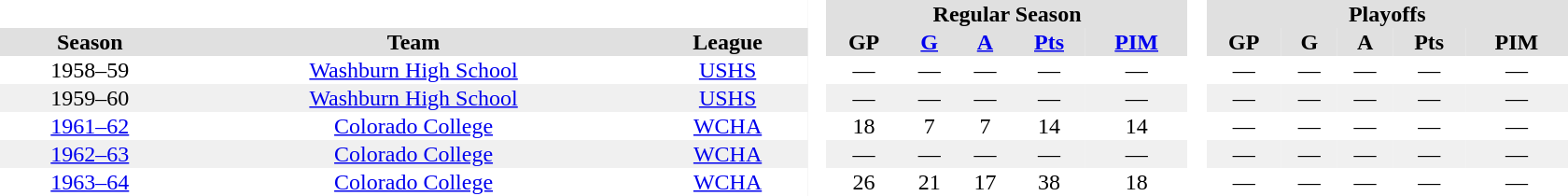<table border="0" cellpadding="1" cellspacing="0" style="text-align:center; width:70em">
<tr bgcolor="#e0e0e0">
<th colspan="3"  bgcolor="#ffffff"> </th>
<th rowspan="99" bgcolor="#ffffff"> </th>
<th colspan="5">Regular Season</th>
<th rowspan="99" bgcolor="#ffffff"> </th>
<th colspan="5">Playoffs</th>
</tr>
<tr bgcolor="#e0e0e0">
<th>Season</th>
<th>Team</th>
<th>League</th>
<th>GP</th>
<th><a href='#'>G</a></th>
<th><a href='#'>A</a></th>
<th><a href='#'>Pts</a></th>
<th><a href='#'>PIM</a></th>
<th>GP</th>
<th>G</th>
<th>A</th>
<th>Pts</th>
<th>PIM</th>
</tr>
<tr>
<td>1958–59</td>
<td><a href='#'>Washburn High School</a></td>
<td><a href='#'>USHS</a></td>
<td>—</td>
<td>—</td>
<td>—</td>
<td>—</td>
<td>—</td>
<td>—</td>
<td>—</td>
<td>—</td>
<td>—</td>
<td>—</td>
</tr>
<tr bgcolor=f0f0f0>
<td>1959–60</td>
<td><a href='#'>Washburn High School</a></td>
<td><a href='#'>USHS</a></td>
<td>—</td>
<td>—</td>
<td>—</td>
<td>—</td>
<td>—</td>
<td>—</td>
<td>—</td>
<td>—</td>
<td>—</td>
<td>—</td>
</tr>
<tr>
<td><a href='#'>1961–62</a></td>
<td><a href='#'>Colorado College</a></td>
<td><a href='#'>WCHA</a></td>
<td>18</td>
<td>7</td>
<td>7</td>
<td>14</td>
<td>14</td>
<td>—</td>
<td>—</td>
<td>—</td>
<td>—</td>
<td>—</td>
</tr>
<tr bgcolor=f0f0f0>
<td><a href='#'>1962–63</a></td>
<td><a href='#'>Colorado College</a></td>
<td><a href='#'>WCHA</a></td>
<td>—</td>
<td>—</td>
<td>—</td>
<td>—</td>
<td>—</td>
<td>—</td>
<td>—</td>
<td>—</td>
<td>—</td>
<td>—</td>
</tr>
<tr>
<td><a href='#'>1963–64</a></td>
<td><a href='#'>Colorado College</a></td>
<td><a href='#'>WCHA</a></td>
<td>26</td>
<td>21</td>
<td>17</td>
<td>38</td>
<td>18</td>
<td>—</td>
<td>—</td>
<td>—</td>
<td>—</td>
<td>—</td>
</tr>
</table>
